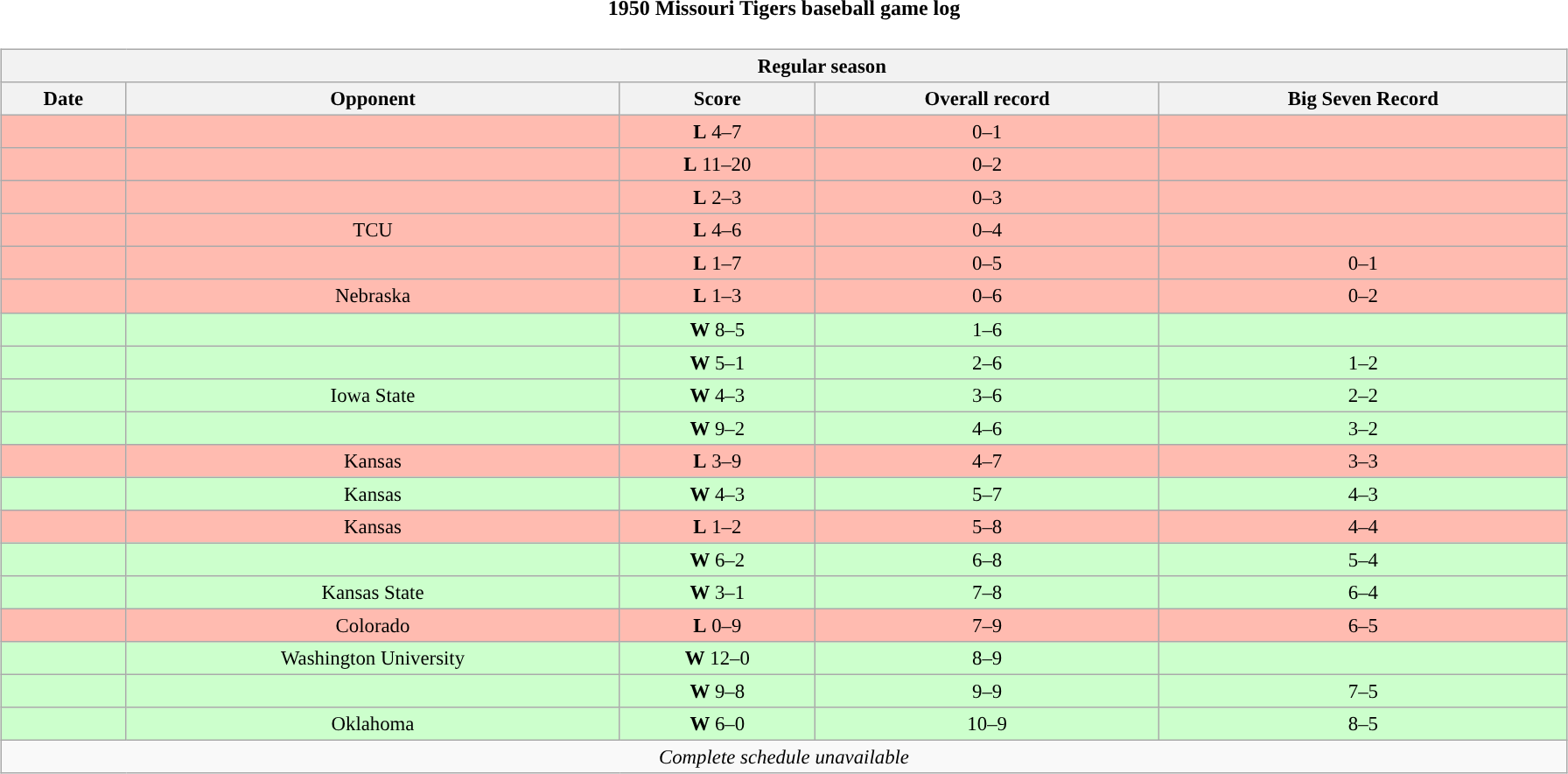<table class="toccolours" width=95% style="clear:both; margin:1.5em auto; text-align:center;">
<tr>
<th colspan=2>1950 Missouri Tigers baseball game log</th>
</tr>
<tr valign="top">
<td><br><table class="wikitable collapsible collapsed" style="margin:auto; width:100%; text-align:center; font-size:95%">
<tr>
<th colspan=12 style="padding-left:4em; ">Regular season</th>
</tr>
<tr>
<th>Date</th>
<th>Opponent</th>
<th>Score</th>
<th>Overall record</th>
<th>Big Seven Record</th>
</tr>
<tr bgcolor="ffbbb">
<td></td>
<td></td>
<td><strong>L</strong> 4–7</td>
<td>0–1</td>
<td></td>
</tr>
<tr bgcolor="ffbbb">
<td></td>
<td></td>
<td><strong>L</strong> 11–20</td>
<td>0–2</td>
<td></td>
</tr>
<tr bgcolor="ffbbb">
<td></td>
<td></td>
<td><strong>L</strong> 2–3</td>
<td>0–3</td>
<td></td>
</tr>
<tr bgcolor="ffbbb">
<td></td>
<td>TCU</td>
<td><strong>L</strong> 4–6</td>
<td>0–4</td>
<td></td>
</tr>
<tr bgcolor="ffbbb">
<td></td>
<td></td>
<td><strong>L</strong> 1–7</td>
<td>0–5</td>
<td>0–1</td>
</tr>
<tr bgcolor="ffbbb">
<td></td>
<td>Nebraska</td>
<td><strong>L</strong> 1–3</td>
<td>0–6</td>
<td>0–2</td>
</tr>
<tr bgcolor="ccffcc">
<td></td>
<td></td>
<td><strong>W</strong> 8–5</td>
<td>1–6</td>
<td></td>
</tr>
<tr bgcolor="ccffcc">
<td></td>
<td></td>
<td><strong>W</strong> 5–1</td>
<td>2–6</td>
<td>1–2</td>
</tr>
<tr bgcolor="ccffcc">
<td></td>
<td>Iowa State</td>
<td><strong>W</strong> 4–3</td>
<td>3–6</td>
<td>2–2</td>
</tr>
<tr bgcolor="ccffcc">
<td></td>
<td></td>
<td><strong>W</strong> 9–2</td>
<td>4–6</td>
<td>3–2</td>
</tr>
<tr bgcolor="ffbbb">
<td></td>
<td>Kansas</td>
<td><strong>L</strong> 3–9</td>
<td>4–7</td>
<td>3–3</td>
</tr>
<tr bgcolor="ccffcc">
<td></td>
<td>Kansas</td>
<td><strong>W</strong> 4–3</td>
<td>5–7</td>
<td>4–3</td>
</tr>
<tr bgcolor="ffbbb">
<td></td>
<td>Kansas</td>
<td><strong>L</strong> 1–2</td>
<td>5–8</td>
<td>4–4</td>
</tr>
<tr bgcolor="ccffcc">
<td></td>
<td></td>
<td><strong>W</strong> 6–2</td>
<td>6–8</td>
<td>5–4</td>
</tr>
<tr bgcolor="ccffcc">
<td></td>
<td>Kansas State</td>
<td><strong>W</strong> 3–1</td>
<td>7–8</td>
<td>6–4</td>
</tr>
<tr bgcolor="ffbbb">
<td></td>
<td>Colorado</td>
<td><strong>L</strong> 0–9</td>
<td>7–9</td>
<td>6–5</td>
</tr>
<tr bgcolor="ccffcc">
<td></td>
<td>Washington University</td>
<td><strong>W</strong> 12–0</td>
<td>8–9</td>
<td></td>
</tr>
<tr bgcolor="ccffcc">
<td></td>
<td></td>
<td><strong>W</strong> 9–8</td>
<td>9–9</td>
<td>7–5</td>
</tr>
<tr bgcolor="ccffcc">
<td></td>
<td>Oklahoma</td>
<td><strong>W</strong> 6–0</td>
<td>10–9</td>
<td>8–5</td>
</tr>
<tr>
<td colspan=5><em>Complete schedule unavailable</em></td>
</tr>
</table>
</td>
</tr>
</table>
